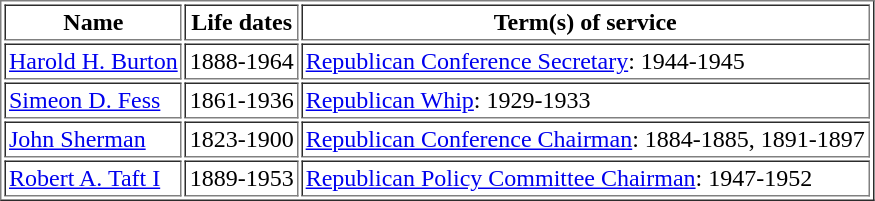<table table border="1" cellpadding="2">
<tr>
<th>Name</th>
<th>Life dates</th>
<th>Term(s) of service</th>
</tr>
<tr>
<td><a href='#'>Harold H. Burton</a></td>
<td>1888-1964</td>
<td><a href='#'>Republican Conference Secretary</a>: 1944-1945</td>
</tr>
<tr>
<td><a href='#'>Simeon D. Fess</a></td>
<td>1861-1936</td>
<td><a href='#'>Republican Whip</a>: 1929-1933</td>
</tr>
<tr>
<td><a href='#'>John Sherman</a></td>
<td>1823-1900</td>
<td><a href='#'>Republican Conference Chairman</a>: 1884-1885, 1891-1897</td>
</tr>
<tr>
<td><a href='#'>Robert A. Taft I</a></td>
<td>1889-1953</td>
<td><a href='#'>Republican Policy Committee Chairman</a>: 1947-1952</td>
</tr>
</table>
